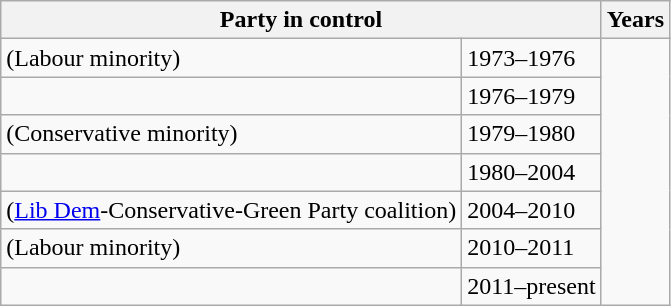<table class="wikitable">
<tr>
<th colspan=2>Party in control</th>
<th>Years</th>
</tr>
<tr>
<td> (Labour minority)</td>
<td>1973–1976</td>
</tr>
<tr>
<td></td>
<td>1976–1979</td>
</tr>
<tr>
<td> (Conservative minority)</td>
<td>1979–1980</td>
</tr>
<tr>
<td></td>
<td>1980–2004</td>
</tr>
<tr>
<td> (<a href='#'>Lib Dem</a>-Conservative-Green Party coalition)</td>
<td>2004–2010</td>
</tr>
<tr>
<td> (Labour minority)</td>
<td>2010–2011</td>
</tr>
<tr>
<td></td>
<td>2011–present</td>
</tr>
</table>
